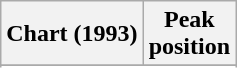<table class="wikitable">
<tr>
<th>Chart (1993)</th>
<th>Peak<br>position</th>
</tr>
<tr>
</tr>
<tr>
</tr>
</table>
